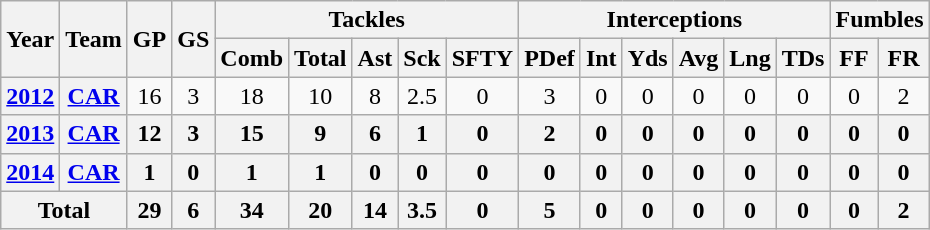<table class="wikitable" style="text-align: center;">
<tr>
<th rowspan="2">Year</th>
<th rowspan="2">Team</th>
<th rowspan="2">GP</th>
<th rowspan="2">GS</th>
<th colspan="5">Tackles</th>
<th colspan="6">Interceptions</th>
<th colspan="2">Fumbles</th>
</tr>
<tr>
<th>Comb</th>
<th>Total</th>
<th>Ast</th>
<th>Sck</th>
<th>SFTY</th>
<th>PDef</th>
<th>Int</th>
<th>Yds</th>
<th>Avg</th>
<th>Lng</th>
<th>TDs</th>
<th>FF</th>
<th>FR</th>
</tr>
<tr>
<th><a href='#'>2012</a></th>
<th><a href='#'>CAR</a></th>
<td>16</td>
<td>3</td>
<td>18</td>
<td>10</td>
<td>8</td>
<td>2.5</td>
<td>0</td>
<td>3</td>
<td>0</td>
<td>0</td>
<td>0</td>
<td>0</td>
<td>0</td>
<td>0</td>
<td>2</td>
</tr>
<tr>
<th><a href='#'>2013</a></th>
<th><a href='#'>CAR</a></th>
<th>12</th>
<th>3</th>
<th>15</th>
<th><strong>9</strong></th>
<th>6</th>
<th>1</th>
<th>0</th>
<th>2</th>
<th>0</th>
<th>0</th>
<th>0</th>
<th>0</th>
<th>0</th>
<th>0</th>
<th>0</th>
</tr>
<tr>
<th><a href='#'>2014</a></th>
<th><a href='#'>CAR</a></th>
<th>1</th>
<th>0</th>
<th>1</th>
<th>1</th>
<th>0</th>
<th>0</th>
<th>0</th>
<th>0</th>
<th>0</th>
<th>0</th>
<th>0</th>
<th>0</th>
<th>0</th>
<th>0</th>
<th>0</th>
</tr>
<tr>
<th colspan="2">Total</th>
<th>29</th>
<th>6</th>
<th>34</th>
<th>20</th>
<th>14</th>
<th>3.5</th>
<th>0</th>
<th>5</th>
<th>0</th>
<th>0</th>
<th>0</th>
<th>0</th>
<th>0</th>
<th>0</th>
<th>2</th>
</tr>
</table>
